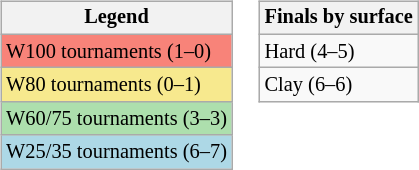<table>
<tr valign=top>
<td><br><table class="wikitable" style="font-size:85%">
<tr>
<th>Legend</th>
</tr>
<tr style="background:#f88379;">
<td>W100 tournaments (1–0)</td>
</tr>
<tr style="background:#f7e98e;">
<td>W80 tournaments (0–1)</td>
</tr>
<tr style="background:#addfad;">
<td>W60/75 tournaments (3–3)</td>
</tr>
<tr style="background:lightblue;">
<td>W25/35 tournaments (6–7)</td>
</tr>
</table>
</td>
<td><br><table class="wikitable" style="font-size:85%">
<tr>
<th>Finals by surface</th>
</tr>
<tr>
<td>Hard (4–5)</td>
</tr>
<tr>
<td>Clay (6–6)</td>
</tr>
</table>
</td>
</tr>
</table>
